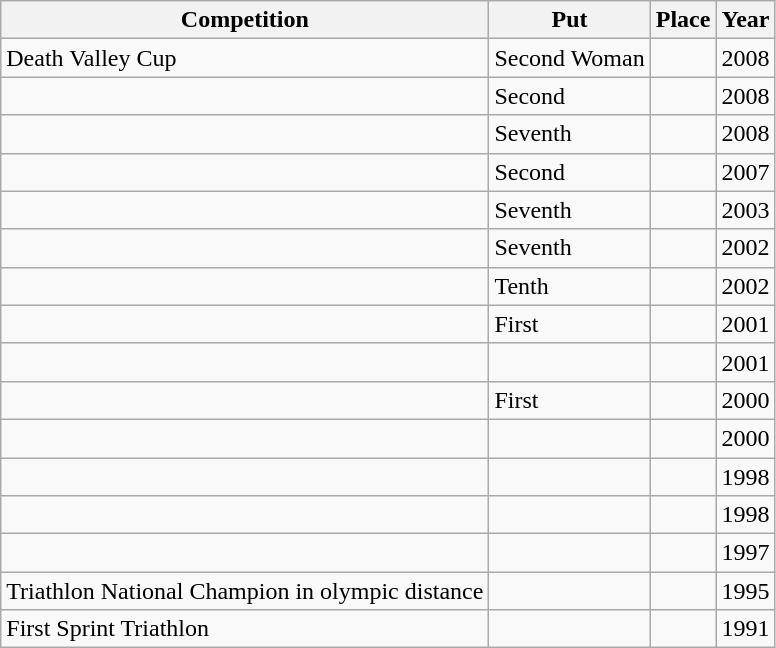<table class="wikitable sortable">
<tr>
<th>Competition</th>
<th>Put</th>
<th>Place</th>
<th>Year</th>
</tr>
<tr>
<td>Death Valley Cup</td>
<td>Second Woman</td>
<td></td>
<td>2008</td>
</tr>
<tr>
<td></td>
<td>Second</td>
<td></td>
<td>2008</td>
</tr>
<tr>
<td></td>
<td>Seventh</td>
<td></td>
<td>2008</td>
</tr>
<tr>
<td></td>
<td>Second</td>
<td></td>
<td>2007</td>
</tr>
<tr>
<td></td>
<td>Seventh</td>
<td></td>
<td>2003</td>
</tr>
<tr>
<td></td>
<td>Seventh</td>
<td></td>
<td>2002</td>
</tr>
<tr>
<td></td>
<td>Tenth</td>
<td></td>
<td>2002</td>
</tr>
<tr>
<td></td>
<td>First</td>
<td></td>
<td>2001</td>
</tr>
<tr>
<td></td>
<td></td>
<td></td>
<td>2001</td>
</tr>
<tr>
<td></td>
<td>First</td>
<td></td>
<td>2000</td>
</tr>
<tr>
<td></td>
<td></td>
<td></td>
<td>2000</td>
</tr>
<tr>
<td></td>
<td></td>
<td></td>
<td>1998</td>
</tr>
<tr>
<td></td>
<td></td>
<td></td>
<td>1998</td>
</tr>
<tr>
<td></td>
<td></td>
<td></td>
<td>1997</td>
</tr>
<tr>
<td>Triathlon National Champion in olympic distance</td>
<td></td>
<td></td>
<td>1995</td>
</tr>
<tr>
<td>First Sprint Triathlon</td>
<td></td>
<td></td>
<td>1991</td>
</tr>
</table>
